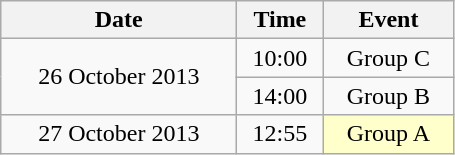<table class = "wikitable" style="text-align:center;">
<tr>
<th width=150>Date</th>
<th width=50>Time</th>
<th width=80>Event</th>
</tr>
<tr>
<td rowspan=2>26 October 2013</td>
<td>10:00</td>
<td>Group C</td>
</tr>
<tr>
<td>14:00</td>
<td>Group B</td>
</tr>
<tr>
<td>27 October 2013</td>
<td>12:55</td>
<td bgcolor=ffffcc>Group A</td>
</tr>
</table>
